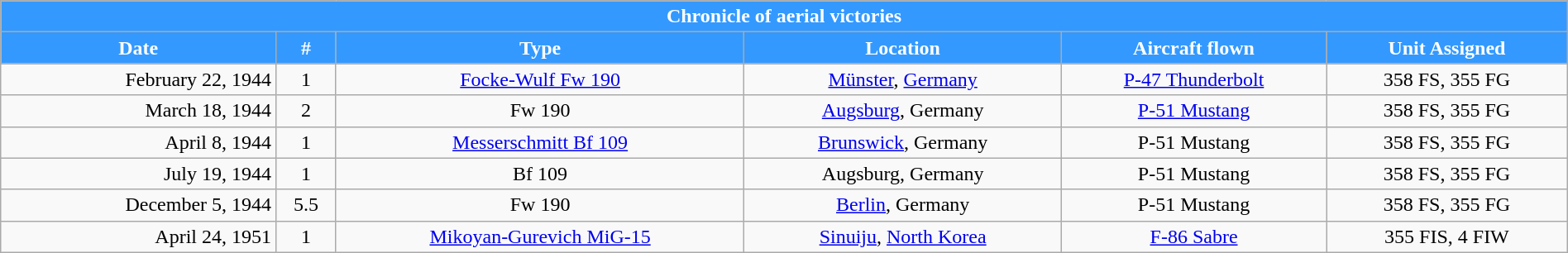<table class="wikitable plainrowheaders collapsible collapsed" style="margin-left: auto; margin-right: auto; border: none; text-align:right; width: 100%;">
<tr style="color:white;">
<th colspan="6" style="background-color: #3399ff">Chronicle of aerial victories</th>
</tr>
<tr style="color:white;">
<th style="background-color: #3399ff">Date</th>
<th style="background-color: #3399ff">#</th>
<th style="background-color: #3399ff">Type</th>
<th style="background-color: #3399ff">Location</th>
<th style="background-color: #3399ff">Aircraft flown</th>
<th style="background-color: #3399ff">Unit Assigned</th>
</tr>
<tr>
<td>February 22, 1944</td>
<td align=center>1</td>
<td align=center><a href='#'>Focke-Wulf Fw 190</a></td>
<td align=center><a href='#'>Münster</a>, <a href='#'>Germany</a></td>
<td align=center><a href='#'>P-47 Thunderbolt</a></td>
<td align=center>358 FS, 355 FG</td>
</tr>
<tr>
<td>March 18, 1944</td>
<td align=center>2</td>
<td align=center>Fw 190</td>
<td align=center><a href='#'>Augsburg</a>, Germany</td>
<td align=center><a href='#'>P-51 Mustang</a></td>
<td align=center>358 FS, 355 FG</td>
</tr>
<tr>
<td>April 8, 1944</td>
<td align=center>1</td>
<td align=center><a href='#'>Messerschmitt Bf 109</a></td>
<td align=center><a href='#'>Brunswick</a>, Germany</td>
<td align=center>P-51 Mustang</td>
<td align=center>358 FS, 355 FG</td>
</tr>
<tr>
<td>July 19, 1944</td>
<td align=center>1</td>
<td align=center>Bf 109</td>
<td align=center>Augsburg, Germany</td>
<td align=center>P-51 Mustang</td>
<td align=center>358 FS, 355 FG</td>
</tr>
<tr>
<td>December 5, 1944</td>
<td align=center>5.5</td>
<td align=center>Fw 190</td>
<td align=center><a href='#'>Berlin</a>, Germany</td>
<td align=center>P-51 Mustang</td>
<td align=center>358 FS, 355 FG</td>
</tr>
<tr>
<td>April 24, 1951</td>
<td align=center>1</td>
<td align=center><a href='#'>Mikoyan-Gurevich MiG-15</a></td>
<td align=center><a href='#'>Sinuiju</a>, <a href='#'>North Korea</a></td>
<td align=center><a href='#'>F-86 Sabre</a></td>
<td align=center>355 FIS, 4 FIW</td>
</tr>
<tr>
</tr>
</table>
